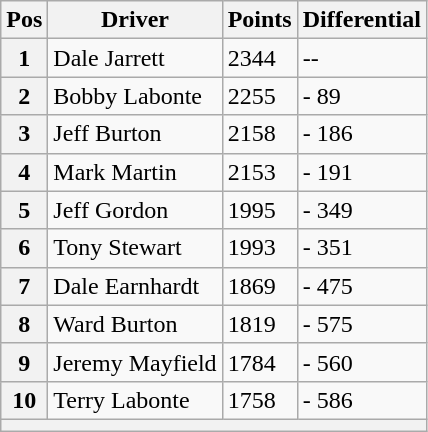<table class="wikitable">
<tr>
<th>Pos</th>
<th>Driver</th>
<th>Points</th>
<th>Differential</th>
</tr>
<tr>
<th>1</th>
<td>Dale Jarrett</td>
<td>2344</td>
<td>--</td>
</tr>
<tr>
<th>2</th>
<td>Bobby Labonte</td>
<td>2255</td>
<td>- 89</td>
</tr>
<tr>
<th>3</th>
<td>Jeff Burton</td>
<td>2158</td>
<td>- 186</td>
</tr>
<tr>
<th>4</th>
<td>Mark Martin</td>
<td>2153</td>
<td>- 191</td>
</tr>
<tr>
<th>5</th>
<td>Jeff Gordon</td>
<td>1995</td>
<td>- 349</td>
</tr>
<tr>
<th>6</th>
<td>Tony Stewart</td>
<td>1993</td>
<td>- 351</td>
</tr>
<tr>
<th>7</th>
<td>Dale Earnhardt</td>
<td>1869</td>
<td>- 475</td>
</tr>
<tr>
<th>8</th>
<td>Ward Burton</td>
<td>1819</td>
<td>- 575</td>
</tr>
<tr>
<th>9</th>
<td>Jeremy Mayfield</td>
<td>1784</td>
<td>- 560</td>
</tr>
<tr>
<th>10</th>
<td>Terry Labonte</td>
<td>1758</td>
<td>- 586</td>
</tr>
<tr>
<th colspan="4"></th>
</tr>
</table>
